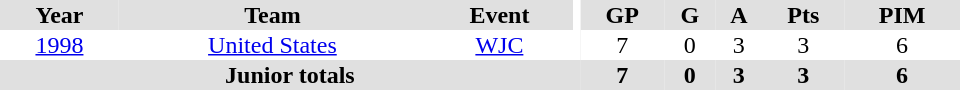<table border="0" cellpadding="1" cellspacing="0" ID="Table3" style="text-align:center; width:40em">
<tr bgcolor="#e0e0e0">
<th>Year</th>
<th>Team</th>
<th>Event</th>
<th rowspan="102" bgcolor="#ffffff"></th>
<th>GP</th>
<th>G</th>
<th>A</th>
<th>Pts</th>
<th>PIM</th>
</tr>
<tr>
<td><a href='#'>1998</a></td>
<td><a href='#'>United States</a></td>
<td><a href='#'>WJC</a></td>
<td>7</td>
<td>0</td>
<td>3</td>
<td>3</td>
<td>6</td>
</tr>
<tr bgcolor="#e0e0e0">
<th colspan="4">Junior totals</th>
<th>7</th>
<th>0</th>
<th>3</th>
<th>3</th>
<th>6</th>
</tr>
</table>
